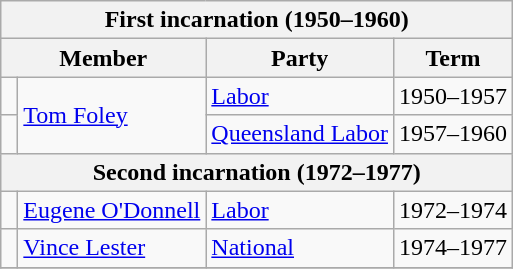<table class="wikitable">
<tr>
<th colspan="4">First incarnation (1950–1960)</th>
</tr>
<tr>
<th colspan="2">Member</th>
<th>Party</th>
<th>Term</th>
</tr>
<tr>
<td> </td>
<td rowspan="2"><a href='#'>Tom Foley</a></td>
<td><a href='#'>Labor</a></td>
<td>1950–1957</td>
</tr>
<tr>
<td> </td>
<td><a href='#'>Queensland Labor</a></td>
<td>1957–1960</td>
</tr>
<tr>
<th colspan="4">Second incarnation (1972–1977)</th>
</tr>
<tr>
<td> </td>
<td><a href='#'>Eugene O'Donnell</a></td>
<td><a href='#'>Labor</a></td>
<td>1972–1974</td>
</tr>
<tr>
<td> </td>
<td><a href='#'>Vince Lester</a></td>
<td><a href='#'>National</a></td>
<td>1974–1977</td>
</tr>
<tr>
</tr>
</table>
